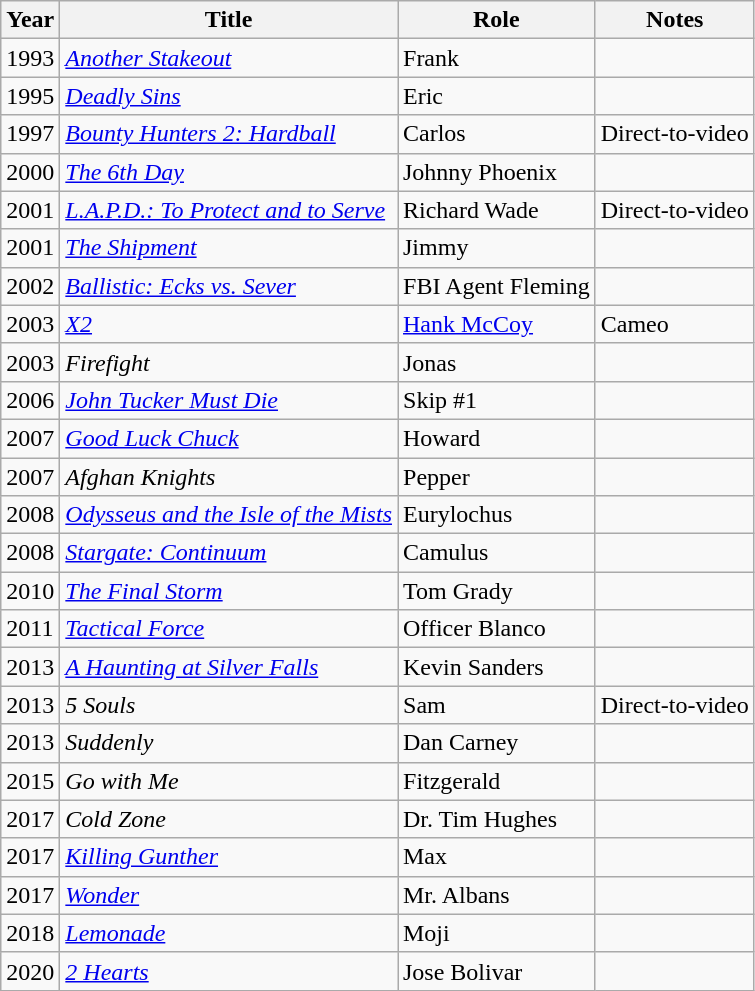<table class="wikitable sortable">
<tr>
<th>Year</th>
<th>Title</th>
<th>Role</th>
<th class="unsortable">Notes</th>
</tr>
<tr>
<td>1993</td>
<td><em><a href='#'>Another Stakeout</a></em></td>
<td>Frank</td>
<td></td>
</tr>
<tr>
<td>1995</td>
<td><em><a href='#'>Deadly Sins</a></em></td>
<td>Eric</td>
<td></td>
</tr>
<tr>
<td>1997</td>
<td><em><a href='#'>Bounty Hunters 2: Hardball</a></em></td>
<td>Carlos</td>
<td>Direct-to-video</td>
</tr>
<tr>
<td>2000</td>
<td data-sort-value="6th Day, The"><em><a href='#'>The 6th Day</a></em></td>
<td>Johnny Phoenix</td>
<td></td>
</tr>
<tr>
<td>2001</td>
<td><em><a href='#'>L.A.P.D.: To Protect and to Serve</a></em></td>
<td>Richard Wade</td>
<td>Direct-to-video</td>
</tr>
<tr>
<td>2001</td>
<td data-sort-value="Shipment, The"><em><a href='#'>The Shipment</a></em></td>
<td>Jimmy</td>
<td></td>
</tr>
<tr>
<td>2002</td>
<td><em><a href='#'>Ballistic: Ecks vs. Sever</a></em></td>
<td>FBI Agent Fleming</td>
<td></td>
</tr>
<tr>
<td>2003</td>
<td><em><a href='#'>X2</a></em></td>
<td><a href='#'>Hank McCoy</a></td>
<td>Cameo</td>
</tr>
<tr>
<td>2003</td>
<td><em>Firefight</em></td>
<td>Jonas</td>
<td></td>
</tr>
<tr>
<td>2006</td>
<td><em><a href='#'>John Tucker Must Die</a></em></td>
<td>Skip #1</td>
<td></td>
</tr>
<tr>
<td>2007</td>
<td><em><a href='#'>Good Luck Chuck</a></em></td>
<td>Howard</td>
<td></td>
</tr>
<tr>
<td>2007</td>
<td><em>Afghan Knights</em></td>
<td>Pepper</td>
<td></td>
</tr>
<tr>
<td>2008</td>
<td><em><a href='#'>Odysseus and the Isle of the Mists</a></em></td>
<td>Eurylochus</td>
<td></td>
</tr>
<tr>
<td>2008</td>
<td><em><a href='#'>Stargate: Continuum</a></em></td>
<td>Camulus</td>
<td></td>
</tr>
<tr>
<td>2010</td>
<td data-sort-value="Final Storm, The"><em><a href='#'>The Final Storm</a></em></td>
<td>Tom Grady</td>
<td></td>
</tr>
<tr>
<td>2011</td>
<td><em><a href='#'>Tactical Force</a></em></td>
<td>Officer Blanco</td>
<td></td>
</tr>
<tr>
<td>2013</td>
<td data-sort-value="Haunting at Silver Falls, A"><em><a href='#'>A Haunting at Silver Falls</a></em></td>
<td>Kevin Sanders</td>
<td></td>
</tr>
<tr>
<td>2013</td>
<td><em>5 Souls</em></td>
<td>Sam</td>
<td>Direct-to-video</td>
</tr>
<tr>
<td>2013</td>
<td><em>Suddenly</em></td>
<td>Dan Carney</td>
<td></td>
</tr>
<tr>
<td>2015</td>
<td><em>Go with Me</em></td>
<td>Fitzgerald</td>
<td></td>
</tr>
<tr>
<td>2017</td>
<td><em>Cold Zone</em></td>
<td>Dr. Tim Hughes</td>
<td></td>
</tr>
<tr>
<td>2017</td>
<td><em><a href='#'>Killing Gunther</a></em></td>
<td>Max</td>
<td></td>
</tr>
<tr>
<td>2017</td>
<td><em><a href='#'>Wonder</a></em></td>
<td>Mr. Albans</td>
<td></td>
</tr>
<tr>
<td>2018</td>
<td><em><a href='#'>Lemonade</a></em></td>
<td>Moji</td>
<td></td>
</tr>
<tr>
<td>2020</td>
<td><em><a href='#'>2 Hearts</a></em></td>
<td>Jose Bolivar</td>
<td></td>
</tr>
</table>
